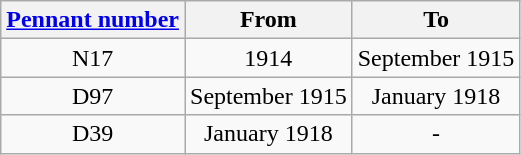<table class="wikitable" style="text-align:center">
<tr>
<th><a href='#'>Pennant number</a></th>
<th>From</th>
<th>To</th>
</tr>
<tr>
<td>N17</td>
<td>1914</td>
<td>September 1915</td>
</tr>
<tr>
<td>D97</td>
<td>September 1915</td>
<td>January 1918</td>
</tr>
<tr>
<td>D39</td>
<td>January 1918</td>
<td>-</td>
</tr>
</table>
